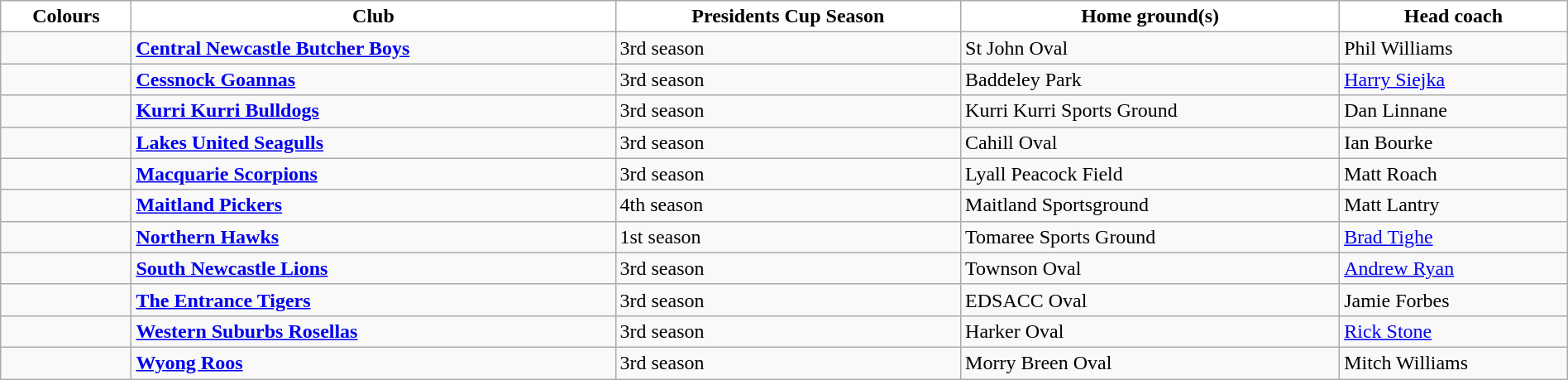<table class="wikitable" style="width:100%; text-align:left">
<tr>
<th style="background:white">Colours</th>
<th style="background:white">Club</th>
<th style="background:white">Presidents Cup Season</th>
<th style="background:white">Home ground(s)</th>
<th style="background:white">Head coach</th>
</tr>
<tr>
<td></td>
<td><strong><a href='#'>Central Newcastle Butcher Boys</a></strong></td>
<td>3rd season</td>
<td>St John Oval</td>
<td>Phil Williams</td>
</tr>
<tr>
<td></td>
<td><strong><a href='#'>Cessnock Goannas</a></strong></td>
<td>3rd season</td>
<td>Baddeley Park</td>
<td><a href='#'>Harry Siejka</a></td>
</tr>
<tr>
<td></td>
<td><strong><a href='#'>Kurri Kurri Bulldogs</a></strong></td>
<td>3rd season</td>
<td>Kurri Kurri Sports Ground</td>
<td>Dan Linnane</td>
</tr>
<tr>
<td></td>
<td><strong><a href='#'>Lakes United Seagulls</a></strong></td>
<td>3rd season</td>
<td>Cahill Oval</td>
<td>Ian Bourke</td>
</tr>
<tr>
<td></td>
<td><strong><a href='#'>Macquarie Scorpions</a></strong></td>
<td>3rd season</td>
<td>Lyall Peacock Field</td>
<td>Matt Roach</td>
</tr>
<tr>
<td></td>
<td><strong><a href='#'>Maitland Pickers</a></strong></td>
<td>4th season</td>
<td>Maitland Sportsground</td>
<td>Matt Lantry</td>
</tr>
<tr>
<td></td>
<td><strong><a href='#'>Northern Hawks</a></strong></td>
<td>1st season</td>
<td>Tomaree Sports Ground</td>
<td><a href='#'>Brad Tighe</a></td>
</tr>
<tr>
<td></td>
<td><strong><a href='#'>South Newcastle Lions</a></strong></td>
<td>3rd season</td>
<td>Townson Oval</td>
<td><a href='#'>Andrew Ryan</a></td>
</tr>
<tr>
<td></td>
<td><strong><a href='#'>The Entrance Tigers</a></strong></td>
<td>3rd season</td>
<td>EDSACC Oval</td>
<td>Jamie Forbes</td>
</tr>
<tr>
<td></td>
<td><strong><a href='#'>Western Suburbs Rosellas</a></strong></td>
<td>3rd season</td>
<td>Harker Oval</td>
<td><a href='#'>Rick Stone</a></td>
</tr>
<tr>
<td></td>
<td><strong><a href='#'>Wyong Roos</a></strong></td>
<td>3rd season</td>
<td>Morry Breen Oval</td>
<td>Mitch Williams</td>
</tr>
</table>
